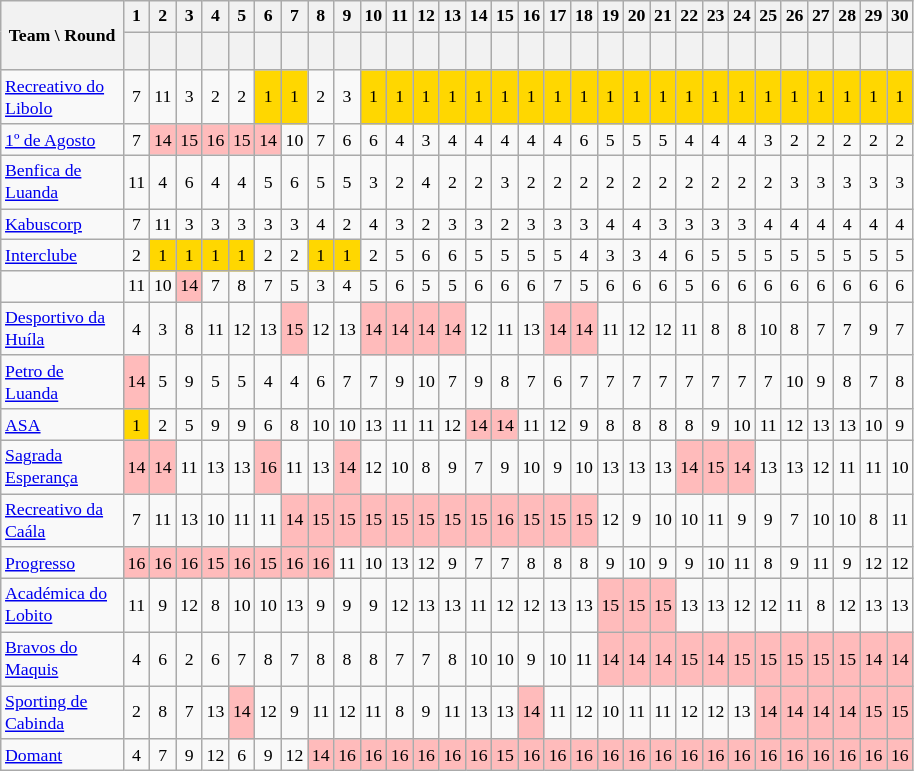<table class="wikitable sortable" style="font-size: 74%; text-align:center;">
<tr>
<th rowspan="2" style="width:76px;">Team \ Round</th>
<th align=center>1</th>
<th align=center>2</th>
<th align=center>3</th>
<th align=center>4</th>
<th align=center>5</th>
<th align=center>6</th>
<th align=center>7</th>
<th align=center>8</th>
<th align=center>9</th>
<th align=center>10</th>
<th align=center>11</th>
<th align=center>12</th>
<th align=center>13</th>
<th align=center>14</th>
<th align=center>15</th>
<th align=center>16</th>
<th align=center>17</th>
<th align=center>18</th>
<th align=center>19</th>
<th align=center>20</th>
<th align=center>21</th>
<th align=center>22</th>
<th align=center>23</th>
<th align=center>24</th>
<th align=center>25</th>
<th align=center>26</th>
<th align=center>27</th>
<th align=center>28</th>
<th align=center>29</th>
<th align=center>30</th>
</tr>
<tr>
<th style="text-align:center; height:20px;"></th>
<th align=center></th>
<th align=center></th>
<th align=center></th>
<th align=center></th>
<th align=center></th>
<th align=center></th>
<th align=center></th>
<th align=center></th>
<th align=center></th>
<th align=center></th>
<th align=center></th>
<th align=center></th>
<th align=center></th>
<th align=center></th>
<th align=center></th>
<th align=center></th>
<th align=center></th>
<th align=center></th>
<th align=center></th>
<th align=center></th>
<th align=center></th>
<th align=center></th>
<th align=center></th>
<th align=center></th>
<th align=center></th>
<th align=center></th>
<th align=center></th>
<th align=center></th>
<th align=center></th>
</tr>
<tr align=center>
<td align=left><a href='#'>Recreativo do Libolo</a></td>
<td>7</td>
<td>11</td>
<td>3</td>
<td>2</td>
<td>2</td>
<td style="background:gold">1</td>
<td style="background:gold">1</td>
<td>2</td>
<td>3</td>
<td style="background:gold">1</td>
<td style="background:gold">1</td>
<td style="background:gold">1</td>
<td style="background:gold">1</td>
<td style="background:gold">1</td>
<td style="background:gold">1</td>
<td style="background:gold">1</td>
<td style="background:gold">1</td>
<td style="background:gold">1</td>
<td style="background:gold">1</td>
<td style="background:gold">1</td>
<td style="background:gold">1</td>
<td style="background:gold">1</td>
<td style="background:gold">1</td>
<td style="background:gold">1</td>
<td style="background:gold">1</td>
<td style="background:gold">1</td>
<td style="background:gold">1</td>
<td style="background:gold">1</td>
<td style="background:gold">1</td>
<td style="background:gold">1</td>
</tr>
<tr align=center>
<td align=left><a href='#'>1º de Agosto</a></td>
<td>7</td>
<td style="background:#FFBBBB">14</td>
<td style="background:#FFBBBB">15</td>
<td style="background:#FFBBBB">16</td>
<td style="background:#FFBBBB">15</td>
<td style="background:#FFBBBB">14</td>
<td>10</td>
<td>7</td>
<td>6</td>
<td>6</td>
<td>4</td>
<td>3</td>
<td>4</td>
<td>4</td>
<td>4</td>
<td>4</td>
<td>4</td>
<td>6</td>
<td>5</td>
<td>5</td>
<td>5</td>
<td>4</td>
<td>4</td>
<td>4</td>
<td>3</td>
<td>2</td>
<td>2</td>
<td>2</td>
<td>2</td>
<td>2</td>
</tr>
<tr align=center>
<td align=left><a href='#'>Benfica de Luanda</a></td>
<td>11</td>
<td>4</td>
<td>6</td>
<td>4</td>
<td>4</td>
<td>5</td>
<td>6</td>
<td>5</td>
<td>5</td>
<td>3</td>
<td>2</td>
<td>4</td>
<td>2</td>
<td>2</td>
<td>3</td>
<td>2</td>
<td>2</td>
<td>2</td>
<td>2</td>
<td>2</td>
<td>2</td>
<td>2</td>
<td>2</td>
<td>2</td>
<td>2</td>
<td>3</td>
<td>3</td>
<td>3</td>
<td>3</td>
<td>3</td>
</tr>
<tr align=center>
<td align=left><a href='#'>Kabuscorp</a></td>
<td>7</td>
<td>11</td>
<td>3</td>
<td>3</td>
<td>3</td>
<td>3</td>
<td>3</td>
<td>4</td>
<td>2</td>
<td>4</td>
<td>3</td>
<td>2</td>
<td>3</td>
<td>3</td>
<td>2</td>
<td>3</td>
<td>3</td>
<td>3</td>
<td>4</td>
<td>4</td>
<td>3</td>
<td>3</td>
<td>3</td>
<td>3</td>
<td>4</td>
<td>4</td>
<td>4</td>
<td>4</td>
<td>4</td>
<td>4</td>
</tr>
<tr align=center>
<td align=left><a href='#'>Interclube</a></td>
<td>2</td>
<td style="background:gold">1</td>
<td style="background:gold">1</td>
<td style="background:gold">1</td>
<td style="background:gold">1</td>
<td>2</td>
<td>2</td>
<td style="background:gold">1</td>
<td style="background:gold">1</td>
<td>2</td>
<td>5</td>
<td>6</td>
<td>6</td>
<td>5</td>
<td>5</td>
<td>5</td>
<td>5</td>
<td>4</td>
<td>3</td>
<td>3</td>
<td>4</td>
<td>6</td>
<td>5</td>
<td>5</td>
<td>5</td>
<td>5</td>
<td>5</td>
<td>5</td>
<td>5</td>
<td>5</td>
</tr>
<tr align=center>
<td align=left></td>
<td>11</td>
<td>10</td>
<td style="background:#FFBBBB">14</td>
<td>7</td>
<td>8</td>
<td>7</td>
<td>5</td>
<td>3</td>
<td>4</td>
<td>5</td>
<td>6</td>
<td>5</td>
<td>5</td>
<td>6</td>
<td>6</td>
<td>6</td>
<td>7</td>
<td>5</td>
<td>6</td>
<td>6</td>
<td>6</td>
<td>5</td>
<td>6</td>
<td>6</td>
<td>6</td>
<td>6</td>
<td>6</td>
<td>6</td>
<td>6</td>
<td>6</td>
</tr>
<tr align=center>
<td align=left><a href='#'>Desportivo da Huíla</a></td>
<td>4</td>
<td>3</td>
<td>8</td>
<td>11</td>
<td>12</td>
<td>13</td>
<td style="background:#FFBBBB">15</td>
<td>12</td>
<td>13</td>
<td style="background:#FFBBBB">14</td>
<td style="background:#FFBBBB">14</td>
<td style="background:#FFBBBB">14</td>
<td style="background:#FFBBBB">14</td>
<td>12</td>
<td>11</td>
<td>13</td>
<td style="background:#FFBBBB">14</td>
<td style="background:#FFBBBB">14</td>
<td>11</td>
<td>12</td>
<td>12</td>
<td>11</td>
<td>8</td>
<td>8</td>
<td>10</td>
<td>8</td>
<td>7</td>
<td>7</td>
<td>9</td>
<td>7</td>
</tr>
<tr align=center>
<td align=left><a href='#'>Petro de Luanda</a></td>
<td style="background:#FFBBBB">14</td>
<td>5</td>
<td>9</td>
<td>5</td>
<td>5</td>
<td>4</td>
<td>4</td>
<td>6</td>
<td>7</td>
<td>7</td>
<td>9</td>
<td>10</td>
<td>7</td>
<td>9</td>
<td>8</td>
<td>7</td>
<td>6</td>
<td>7</td>
<td>7</td>
<td>7</td>
<td>7</td>
<td>7</td>
<td>7</td>
<td>7</td>
<td>7</td>
<td>10</td>
<td>9</td>
<td>8</td>
<td>7</td>
<td>8</td>
</tr>
<tr align=center>
<td align=left><a href='#'>ASA</a></td>
<td style="background:gold">1</td>
<td>2</td>
<td>5</td>
<td>9</td>
<td>9</td>
<td>6</td>
<td>8</td>
<td>10</td>
<td>10</td>
<td>13</td>
<td>11</td>
<td>11</td>
<td>12</td>
<td style="background:#FFBBBB">14</td>
<td style="background:#FFBBBB">14</td>
<td>11</td>
<td>12</td>
<td>9</td>
<td>8</td>
<td>8</td>
<td>8</td>
<td>8</td>
<td>9</td>
<td>10</td>
<td>11</td>
<td>12</td>
<td>13</td>
<td>13</td>
<td>10</td>
<td>9</td>
</tr>
<tr align=center>
<td align=left><a href='#'>Sagrada Esperança</a></td>
<td style="background:#FFBBBB">14</td>
<td style="background:#FFBBBB">14</td>
<td>11</td>
<td>13</td>
<td>13</td>
<td style="background:#FFBBBB">16</td>
<td>11</td>
<td>13</td>
<td style="background:#FFBBBB">14</td>
<td>12</td>
<td>10</td>
<td>8</td>
<td>9</td>
<td>7</td>
<td>9</td>
<td>10</td>
<td>9</td>
<td>10</td>
<td>13</td>
<td>13</td>
<td>13</td>
<td style="background:#FFBBBB">14</td>
<td style="background:#FFBBBB">15</td>
<td style="background:#FFBBBB">14</td>
<td>13</td>
<td>13</td>
<td>12</td>
<td>11</td>
<td>11</td>
<td>10</td>
</tr>
<tr align=center>
<td align=left><a href='#'>Recreativo da Caála</a></td>
<td>7</td>
<td>11</td>
<td>13</td>
<td>10</td>
<td>11</td>
<td>11</td>
<td style="background:#FFBBBB">14</td>
<td style="background:#FFBBBB">15</td>
<td style="background:#FFBBBB">15</td>
<td style="background:#FFBBBB">15</td>
<td style="background:#FFBBBB">15</td>
<td style="background:#FFBBBB">15</td>
<td style="background:#FFBBBB">15</td>
<td style="background:#FFBBBB">15</td>
<td style="background:#FFBBBB">16</td>
<td style="background:#FFBBBB">15</td>
<td style="background:#FFBBBB">15</td>
<td style="background:#FFBBBB">15</td>
<td>12</td>
<td>9</td>
<td>10</td>
<td>10</td>
<td>11</td>
<td>9</td>
<td>9</td>
<td>7</td>
<td>10</td>
<td>10</td>
<td>8</td>
<td>11</td>
</tr>
<tr align=center>
<td align=left><a href='#'>Progresso</a></td>
<td style="background:#FFBBBB">16</td>
<td style="background:#FFBBBB">16</td>
<td style="background:#FFBBBB">16</td>
<td style="background:#FFBBBB">15</td>
<td style="background:#FFBBBB">16</td>
<td style="background:#FFBBBB">15</td>
<td style="background:#FFBBBB">16</td>
<td style="background:#FFBBBB">16</td>
<td>11</td>
<td>10</td>
<td>13</td>
<td>12</td>
<td>9</td>
<td>7</td>
<td>7</td>
<td>8</td>
<td>8</td>
<td>8</td>
<td>9</td>
<td>10</td>
<td>9</td>
<td>9</td>
<td>10</td>
<td>11</td>
<td>8</td>
<td>9</td>
<td>11</td>
<td>9</td>
<td>12</td>
<td>12</td>
</tr>
<tr align=center>
<td align=left><a href='#'>Académica do Lobito</a></td>
<td>11</td>
<td>9</td>
<td>12</td>
<td>8</td>
<td>10</td>
<td>10</td>
<td>13</td>
<td>9</td>
<td>9</td>
<td>9</td>
<td>12</td>
<td>13</td>
<td>13</td>
<td>11</td>
<td>12</td>
<td>12</td>
<td>13</td>
<td>13</td>
<td style="background:#FFBBBB">15</td>
<td style="background:#FFBBBB">15</td>
<td style="background:#FFBBBB">15</td>
<td>13</td>
<td>13</td>
<td>12</td>
<td>12</td>
<td>11</td>
<td>8</td>
<td>12</td>
<td>13</td>
<td>13</td>
</tr>
<tr align=center>
<td align=left><a href='#'>Bravos do Maquis</a></td>
<td>4</td>
<td>6</td>
<td>2</td>
<td>6</td>
<td>7</td>
<td>8</td>
<td>7</td>
<td>8</td>
<td>8</td>
<td>8</td>
<td>7</td>
<td>7</td>
<td>8</td>
<td>10</td>
<td>10</td>
<td>9</td>
<td>10</td>
<td>11</td>
<td style="background:#FFBBBB">14</td>
<td style="background:#FFBBBB">14</td>
<td style="background:#FFBBBB">14</td>
<td style="background:#FFBBBB">15</td>
<td style="background:#FFBBBB">14</td>
<td style="background:#FFBBBB">15</td>
<td style="background:#FFBBBB">15</td>
<td style="background:#FFBBBB">15</td>
<td style="background:#FFBBBB">15</td>
<td style="background:#FFBBBB">15</td>
<td style="background:#FFBBBB">14</td>
<td style="background:#FFBBBB">14</td>
</tr>
<tr align=center>
<td align=left><a href='#'>Sporting de Cabinda</a></td>
<td>2</td>
<td>8</td>
<td>7</td>
<td>13</td>
<td style="background:#FFBBBB">14</td>
<td>12</td>
<td>9</td>
<td>11</td>
<td>12</td>
<td>11</td>
<td>8</td>
<td>9</td>
<td>11</td>
<td>13</td>
<td>13</td>
<td style="background:#FFBBBB">14</td>
<td>11</td>
<td>12</td>
<td>10</td>
<td>11</td>
<td>11</td>
<td>12</td>
<td>12</td>
<td>13</td>
<td style="background:#FFBBBB">14</td>
<td style="background:#FFBBBB">14</td>
<td style="background:#FFBBBB">14</td>
<td style="background:#FFBBBB">14</td>
<td style="background:#FFBBBB">15</td>
<td style="background:#FFBBBB">15</td>
</tr>
<tr align=center>
<td align=left><a href='#'>Domant</a></td>
<td>4</td>
<td>7</td>
<td>9</td>
<td>12</td>
<td>6</td>
<td>9</td>
<td>12</td>
<td style="background:#FFBBBB">14</td>
<td style="background:#FFBBBB">16</td>
<td style="background:#FFBBBB">16</td>
<td style="background:#FFBBBB">16</td>
<td style="background:#FFBBBB">16</td>
<td style="background:#FFBBBB">16</td>
<td style="background:#FFBBBB">16</td>
<td style="background:#FFBBBB">15</td>
<td style="background:#FFBBBB">16</td>
<td style="background:#FFBBBB">16</td>
<td style="background:#FFBBBB">16</td>
<td style="background:#FFBBBB">16</td>
<td style="background:#FFBBBB">16</td>
<td style="background:#FFBBBB">16</td>
<td style="background:#FFBBBB">16</td>
<td style="background:#FFBBBB">16</td>
<td style="background:#FFBBBB">16</td>
<td style="background:#FFBBBB">16</td>
<td style="background:#FFBBBB">16</td>
<td style="background:#FFBBBB">16</td>
<td style="background:#FFBBBB">16</td>
<td style="background:#FFBBBB">16</td>
<td style="background:#FFBBBB">16</td>
</tr>
</table>
